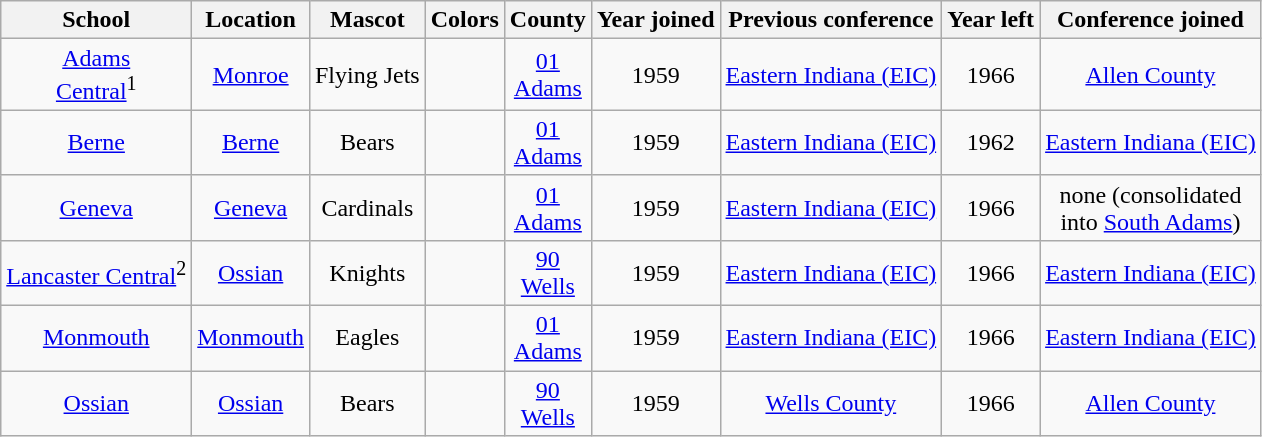<table class="wikitable" style="text-align:center;">
<tr>
<th>School</th>
<th>Location</th>
<th>Mascot</th>
<th>Colors</th>
<th>County</th>
<th>Year joined</th>
<th>Previous conference</th>
<th>Year left</th>
<th>Conference joined</th>
</tr>
<tr>
<td><a href='#'>Adams <br> Central</a><sup>1</sup></td>
<td><a href='#'>Monroe</a></td>
<td>Flying Jets</td>
<td> </td>
<td><a href='#'>01 <br> Adams</a></td>
<td>1959</td>
<td><a href='#'>Eastern Indiana (EIC)</a></td>
<td>1966</td>
<td><a href='#'>Allen County</a></td>
</tr>
<tr>
<td><a href='#'>Berne</a></td>
<td><a href='#'>Berne</a></td>
<td>Bears</td>
<td> </td>
<td><a href='#'>01 <br> Adams</a></td>
<td>1959</td>
<td><a href='#'>Eastern Indiana (EIC)</a></td>
<td>1962</td>
<td><a href='#'>Eastern Indiana (EIC)</a></td>
</tr>
<tr>
<td><a href='#'>Geneva</a></td>
<td><a href='#'>Geneva</a></td>
<td>Cardinals</td>
<td> </td>
<td><a href='#'>01 <br> Adams</a></td>
<td>1959</td>
<td><a href='#'>Eastern Indiana (EIC)</a></td>
<td>1966</td>
<td>none (consolidated<br>into <a href='#'>South Adams</a>)</td>
</tr>
<tr>
<td><a href='#'>Lancaster Central</a><sup>2</sup></td>
<td><a href='#'>Ossian</a></td>
<td>Knights</td>
<td> </td>
<td><a href='#'>90 <br> Wells</a></td>
<td>1959</td>
<td><a href='#'>Eastern Indiana (EIC)</a></td>
<td>1966</td>
<td><a href='#'>Eastern Indiana (EIC)</a></td>
</tr>
<tr>
<td><a href='#'>Monmouth</a></td>
<td><a href='#'>Monmouth</a></td>
<td>Eagles</td>
<td> </td>
<td><a href='#'>01 <br> Adams</a></td>
<td>1959</td>
<td><a href='#'>Eastern Indiana (EIC)</a></td>
<td>1966</td>
<td><a href='#'>Eastern Indiana (EIC)</a></td>
</tr>
<tr>
<td><a href='#'>Ossian</a></td>
<td><a href='#'>Ossian</a></td>
<td>Bears</td>
<td>  </td>
<td><a href='#'>90 <br> Wells</a></td>
<td>1959</td>
<td><a href='#'>Wells County</a></td>
<td>1966</td>
<td><a href='#'>Allen County</a></td>
</tr>
</table>
